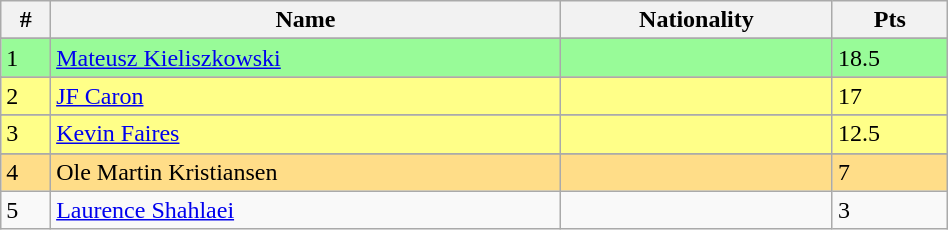<table class="wikitable" style="display: inline-table; width: 50%;">
<tr>
<th>#</th>
<th>Name</th>
<th>Nationality</th>
<th>Pts</th>
</tr>
<tr>
</tr>
<tr style="background:palegreen">
<td>1</td>
<td><a href='#'>Mateusz Kieliszkowski</a></td>
<td></td>
<td>18.5</td>
</tr>
<tr>
</tr>
<tr style="background:#ff8">
<td>2</td>
<td><a href='#'>JF Caron</a></td>
<td></td>
<td>17</td>
</tr>
<tr>
</tr>
<tr style="background:#ff8">
<td>3</td>
<td><a href='#'>Kevin Faires</a></td>
<td></td>
<td>12.5</td>
</tr>
<tr>
</tr>
<tr style="background:#fd8">
<td>4</td>
<td>Ole Martin Kristiansen</td>
<td></td>
<td>7</td>
</tr>
<tr>
<td>5</td>
<td><a href='#'>Laurence Shahlaei</a></td>
<td></td>
<td>3</td>
</tr>
</table>
